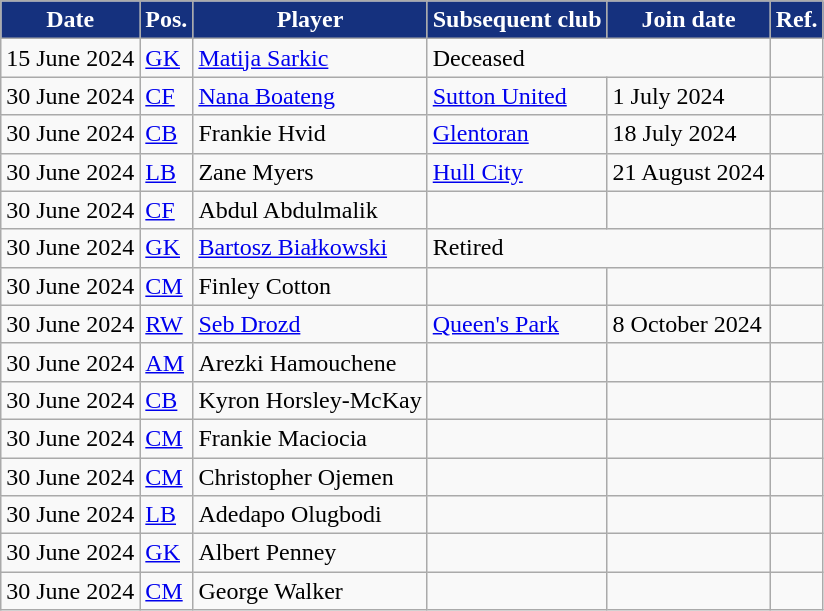<table class="wikitable plainrowheaders sortable">
<tr>
<th style="background:#15317E;color:#fff;">Date</th>
<th style="background:#15317E;color:#fff;">Pos.</th>
<th style="background:#15317E;color:#fff;">Player</th>
<th style="background:#15317E;color:#fff;">Subsequent club</th>
<th style="background:#15317E;color:#fff;">Join date</th>
<th style="background:#15317E;color:#fff;">Ref.</th>
</tr>
<tr>
<td>15 June 2024</td>
<td><a href='#'>GK</a></td>
<td> <a href='#'>Matija Sarkic</a></td>
<td colspan="2"> Deceased</td>
<td></td>
</tr>
<tr>
<td>30 June 2024</td>
<td><a href='#'>CF</a></td>
<td> <a href='#'>Nana Boateng</a></td>
<td> <a href='#'>Sutton United</a></td>
<td>1 July 2024</td>
<td></td>
</tr>
<tr>
<td>30 June 2024</td>
<td><a href='#'>CB</a></td>
<td> Frankie Hvid</td>
<td> <a href='#'>Glentoran</a></td>
<td>18 July 2024</td>
<td></td>
</tr>
<tr>
<td>30 June 2024</td>
<td><a href='#'>LB</a></td>
<td> Zane Myers</td>
<td> <a href='#'>Hull City</a></td>
<td>21 August 2024</td>
<td></td>
</tr>
<tr>
<td>30 June 2024</td>
<td><a href='#'>CF</a></td>
<td> Abdul Abdulmalik</td>
<td></td>
<td></td>
<td></td>
</tr>
<tr>
<td>30 June 2024</td>
<td><a href='#'>GK</a></td>
<td> <a href='#'>Bartosz Białkowski</a></td>
<td colspan="2"> Retired</td>
<td></td>
</tr>
<tr>
<td>30 June 2024</td>
<td><a href='#'>CM</a></td>
<td> Finley Cotton</td>
<td></td>
<td></td>
<td></td>
</tr>
<tr>
<td>30 June 2024</td>
<td><a href='#'>RW</a></td>
<td> <a href='#'>Seb Drozd</a></td>
<td> <a href='#'>Queen's Park</a></td>
<td>8 October 2024</td>
<td></td>
</tr>
<tr>
<td>30 June 2024</td>
<td><a href='#'>AM</a></td>
<td> Arezki Hamouchene</td>
<td></td>
<td></td>
<td></td>
</tr>
<tr>
<td>30 June 2024</td>
<td><a href='#'>CB</a></td>
<td> Kyron Horsley-McKay</td>
<td></td>
<td></td>
<td></td>
</tr>
<tr>
<td>30 June 2024</td>
<td><a href='#'>CM</a></td>
<td> Frankie Maciocia</td>
<td></td>
<td></td>
<td></td>
</tr>
<tr>
<td>30 June 2024</td>
<td><a href='#'>CM</a></td>
<td> Christopher Ojemen</td>
<td></td>
<td></td>
<td></td>
</tr>
<tr>
<td>30 June 2024</td>
<td><a href='#'>LB</a></td>
<td> Adedapo Olugbodi</td>
<td></td>
<td></td>
<td></td>
</tr>
<tr>
<td>30 June 2024</td>
<td><a href='#'>GK</a></td>
<td> Albert Penney</td>
<td></td>
<td></td>
<td></td>
</tr>
<tr>
<td>30 June 2024</td>
<td><a href='#'>CM</a></td>
<td> George Walker</td>
<td></td>
<td></td>
<td></td>
</tr>
</table>
